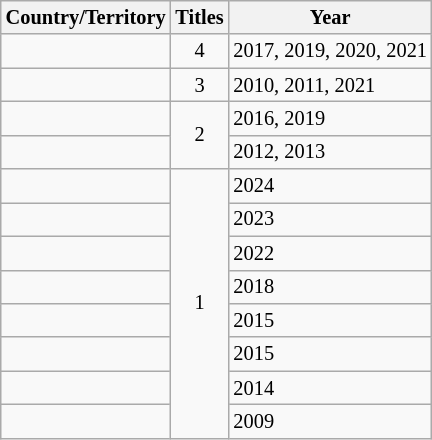<table class="wikitable sortable" style="font-size: 85%;">
<tr>
<th>Country/Territory</th>
<th>Titles</th>
<th>Year</th>
</tr>
<tr>
<td></td>
<td rowspan="1" style="text-align:center;">4</td>
<td>2017, 2019, 2020, 2021</td>
</tr>
<tr>
<td></td>
<td style="text-align:center;">3</td>
<td>2010, 2011, 2021</td>
</tr>
<tr>
<td></td>
<td rowspan="2" style="text-align:center;">2</td>
<td>2016, 2019</td>
</tr>
<tr>
<td></td>
<td>2012, 2013</td>
</tr>
<tr>
<td></td>
<td rowspan="8" style="text-align:center;">1</td>
<td>2024</td>
</tr>
<tr>
<td></td>
<td>2023</td>
</tr>
<tr>
<td></td>
<td>2022</td>
</tr>
<tr>
<td></td>
<td>2018</td>
</tr>
<tr>
<td></td>
<td>2015</td>
</tr>
<tr>
<td></td>
<td>2015</td>
</tr>
<tr>
<td></td>
<td>2014</td>
</tr>
<tr>
<td></td>
<td>2009</td>
</tr>
</table>
